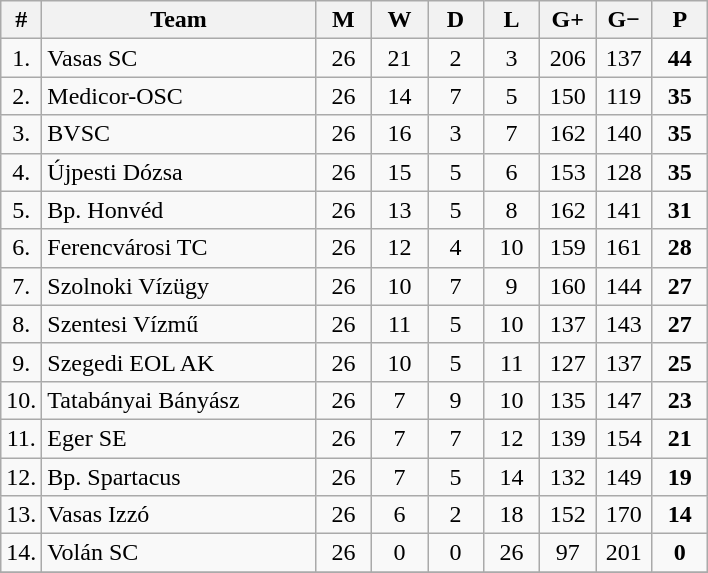<table class="wikitable" style="text-align: center;">
<tr>
<th width="15">#</th>
<th width="175">Team</th>
<th width="30">M</th>
<th width="30">W</th>
<th width="30">D</th>
<th width="30">L</th>
<th width="30">G+</th>
<th width="30">G−</th>
<th width="30">P</th>
</tr>
<tr>
<td>1.</td>
<td align="left">Vasas SC</td>
<td>26</td>
<td>21</td>
<td>2</td>
<td>3</td>
<td>206</td>
<td>137</td>
<td><strong>44</strong></td>
</tr>
<tr>
<td>2.</td>
<td align="left">Medicor-OSC</td>
<td>26</td>
<td>14</td>
<td>7</td>
<td>5</td>
<td>150</td>
<td>119</td>
<td><strong>35</strong></td>
</tr>
<tr>
<td>3.</td>
<td align="left">BVSC</td>
<td>26</td>
<td>16</td>
<td>3</td>
<td>7</td>
<td>162</td>
<td>140</td>
<td><strong>35</strong></td>
</tr>
<tr>
<td>4.</td>
<td align="left">Újpesti Dózsa</td>
<td>26</td>
<td>15</td>
<td>5</td>
<td>6</td>
<td>153</td>
<td>128</td>
<td><strong>35</strong></td>
</tr>
<tr>
<td>5.</td>
<td align="left">Bp. Honvéd</td>
<td>26</td>
<td>13</td>
<td>5</td>
<td>8</td>
<td>162</td>
<td>141</td>
<td><strong>31</strong></td>
</tr>
<tr>
<td>6.</td>
<td align="left">Ferencvárosi TC</td>
<td>26</td>
<td>12</td>
<td>4</td>
<td>10</td>
<td>159</td>
<td>161</td>
<td><strong>28</strong></td>
</tr>
<tr>
<td>7.</td>
<td align="left">Szolnoki Vízügy</td>
<td>26</td>
<td>10</td>
<td>7</td>
<td>9</td>
<td>160</td>
<td>144</td>
<td><strong>27</strong></td>
</tr>
<tr>
<td>8.</td>
<td align="left">Szentesi Vízmű</td>
<td>26</td>
<td>11</td>
<td>5</td>
<td>10</td>
<td>137</td>
<td>143</td>
<td><strong>27</strong></td>
</tr>
<tr>
<td>9.</td>
<td align="left">Szegedi EOL AK</td>
<td>26</td>
<td>10</td>
<td>5</td>
<td>11</td>
<td>127</td>
<td>137</td>
<td><strong>25</strong></td>
</tr>
<tr>
<td>10.</td>
<td align="left">Tatabányai Bányász</td>
<td>26</td>
<td>7</td>
<td>9</td>
<td>10</td>
<td>135</td>
<td>147</td>
<td><strong>23</strong></td>
</tr>
<tr>
<td>11.</td>
<td align="left">Eger SE</td>
<td>26</td>
<td>7</td>
<td>7</td>
<td>12</td>
<td>139</td>
<td>154</td>
<td><strong>21</strong></td>
</tr>
<tr>
<td>12.</td>
<td align="left">Bp. Spartacus</td>
<td>26</td>
<td>7</td>
<td>5</td>
<td>14</td>
<td>132</td>
<td>149</td>
<td><strong>19</strong></td>
</tr>
<tr>
<td>13.</td>
<td align="left">Vasas Izzó</td>
<td>26</td>
<td>6</td>
<td>2</td>
<td>18</td>
<td>152</td>
<td>170</td>
<td><strong>14</strong></td>
</tr>
<tr>
<td>14.</td>
<td align="left">Volán SC</td>
<td>26</td>
<td>0</td>
<td>0</td>
<td>26</td>
<td>97</td>
<td>201</td>
<td><strong>0</strong></td>
</tr>
<tr>
</tr>
</table>
